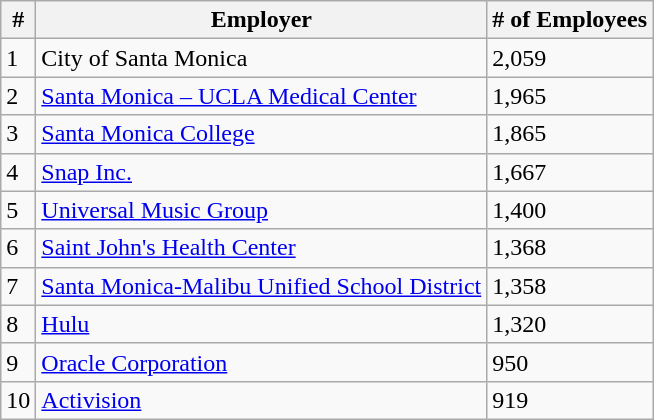<table class="wikitable sortable">
<tr>
<th>#</th>
<th>Employer</th>
<th># of Employees</th>
</tr>
<tr>
<td>1</td>
<td>City of Santa Monica</td>
<td>2,059</td>
</tr>
<tr>
<td>2</td>
<td><a href='#'>Santa Monica – UCLA Medical Center</a></td>
<td>1,965</td>
</tr>
<tr>
<td>3</td>
<td><a href='#'>Santa Monica College</a></td>
<td>1,865</td>
</tr>
<tr>
<td>4</td>
<td><a href='#'>Snap Inc.</a></td>
<td>1,667</td>
</tr>
<tr>
<td>5</td>
<td><a href='#'>Universal Music Group</a></td>
<td>1,400</td>
</tr>
<tr>
<td>6</td>
<td><a href='#'>Saint John's Health Center</a></td>
<td>1,368</td>
</tr>
<tr>
<td>7</td>
<td><a href='#'>Santa Monica-Malibu Unified School District</a></td>
<td>1,358</td>
</tr>
<tr>
<td>8</td>
<td><a href='#'>Hulu</a></td>
<td>1,320</td>
</tr>
<tr>
<td>9</td>
<td><a href='#'>Oracle Corporation</a></td>
<td>950</td>
</tr>
<tr>
<td>10</td>
<td><a href='#'>Activision</a></td>
<td>919</td>
</tr>
</table>
